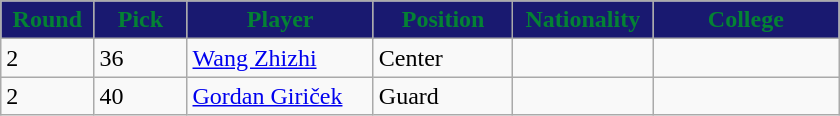<table class="wikitable sortable sortable">
<tr>
<th style="background:#191970; color:#048234" width="10%">Round</th>
<th style="background:#191970; color:#048234" width="10%">Pick</th>
<th style="background:#191970; color:#048234" width="20%">Player</th>
<th style="background:#191970; color:#048234" width="15%">Position</th>
<th style="background:#191970; color:#048234" width="15%">Nationality</th>
<th style="background:#191970; color:#048234" width="20%">College</th>
</tr>
<tr>
<td>2</td>
<td>36</td>
<td><a href='#'>Wang Zhizhi</a></td>
<td>Center</td>
<td></td>
<td></td>
</tr>
<tr>
<td>2</td>
<td>40</td>
<td><a href='#'>Gordan Giriček</a></td>
<td>Guard</td>
<td></td>
<td></td>
</tr>
</table>
